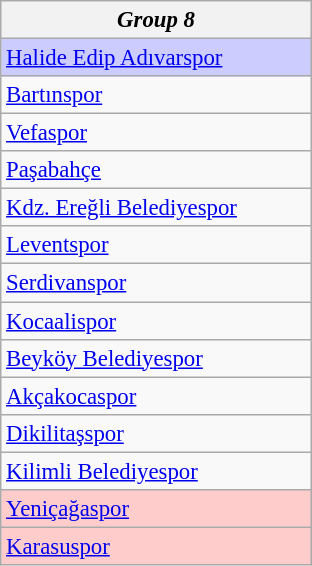<table class="wikitable collapsible collapsed" style="font-size:95%;">
<tr>
<th colspan="1" width="200"><em>Group 8</em></th>
</tr>
<tr>
<td style="background:#ccccff;"><a href='#'>Halide Edip Adıvarspor</a></td>
</tr>
<tr>
<td><a href='#'>Bartınspor</a></td>
</tr>
<tr>
<td><a href='#'>Vefaspor</a></td>
</tr>
<tr>
<td><a href='#'>Paşabahçe</a></td>
</tr>
<tr>
<td><a href='#'>Kdz. Ereğli Belediyespor</a></td>
</tr>
<tr>
<td><a href='#'>Leventspor</a></td>
</tr>
<tr>
<td><a href='#'>Serdivanspor</a></td>
</tr>
<tr>
<td><a href='#'>Kocaalispor</a></td>
</tr>
<tr>
<td><a href='#'>Beyköy Belediyespor</a></td>
</tr>
<tr>
<td><a href='#'>Akçakocaspor</a></td>
</tr>
<tr>
<td><a href='#'>Dikilitaşspor</a></td>
</tr>
<tr>
<td><a href='#'>Kilimli Belediyespor</a></td>
</tr>
<tr>
<td style="background:#fcc;"><a href='#'>Yeniçağaspor</a></td>
</tr>
<tr>
<td style="background:#fcc;"><a href='#'>Karasuspor</a></td>
</tr>
</table>
